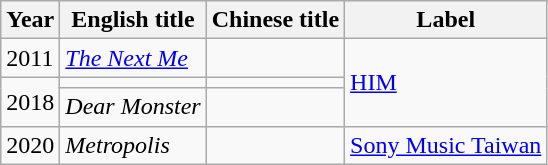<table class="wikitable">
<tr>
<th>Year</th>
<th>English title</th>
<th>Chinese title</th>
<th>Label</th>
</tr>
<tr>
<td>2011</td>
<td><em><a href='#'>The Next Me</a></em></td>
<td></td>
<td rowspan="3"><a href='#'>HIM</a></td>
</tr>
<tr>
<td rowspan="2">2018</td>
<td><em></em></td>
<td></td>
</tr>
<tr>
<td><em>Dear Monster</em></td>
<td></td>
</tr>
<tr>
<td>2020</td>
<td><em>Metropolis</em></td>
<td></td>
<td rowspan="3"><a href='#'>Sony Music Taiwan</a></td>
</tr>
</table>
